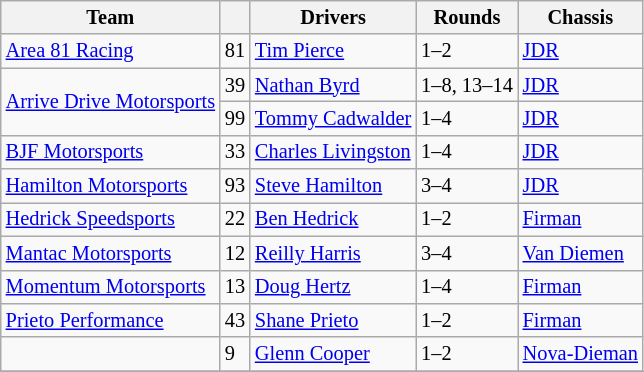<table class="wikitable sortable" style="font-size:85%;">
<tr>
<th>Team</th>
<th></th>
<th>Drivers</th>
<th>Rounds</th>
<th>Chassis</th>
</tr>
<tr>
<td> <a href='#'>Area 81 Racing</a></td>
<td>81</td>
<td> <a href='#'>Tim Pierce</a></td>
<td>1–2</td>
<td><a href='#'>JDR</a></td>
</tr>
<tr>
<td rowspan=2> <a href='#'>Arrive Drive Motorsports</a></td>
<td>39</td>
<td> <a href='#'>Nathan Byrd</a></td>
<td>1–8, 13–14</td>
<td><a href='#'>JDR</a></td>
</tr>
<tr>
<td>99</td>
<td> <a href='#'>Tommy Cadwalder</a> </td>
<td>1–4</td>
<td><a href='#'>JDR</a></td>
</tr>
<tr>
<td> <a href='#'>BJF Motorsports</a></td>
<td>33</td>
<td> <a href='#'>Charles Livingston</a></td>
<td>1–4</td>
<td><a href='#'>JDR</a></td>
</tr>
<tr>
<td> <a href='#'>Hamilton Motorsports</a></td>
<td>93</td>
<td> <a href='#'>Steve Hamilton</a></td>
<td>3–4</td>
<td><a href='#'>JDR</a></td>
</tr>
<tr>
<td> <a href='#'>Hedrick Speedsports</a></td>
<td>22</td>
<td> <a href='#'>Ben Hedrick</a> </td>
<td>1–2</td>
<td><a href='#'>Firman</a></td>
</tr>
<tr>
<td> <a href='#'>Mantac Motorsports</a></td>
<td>12</td>
<td> <a href='#'>Reilly Harris</a></td>
<td>3–4</td>
<td><a href='#'>Van Diemen</a></td>
</tr>
<tr>
<td> <a href='#'>Momentum Motorsports</a></td>
<td>13</td>
<td> <a href='#'>Doug Hertz</a></td>
<td>1–4</td>
<td><a href='#'>Firman</a></td>
</tr>
<tr>
<td> <a href='#'>Prieto Performance</a></td>
<td>43</td>
<td> <a href='#'>Shane Prieto</a></td>
<td>1–2</td>
<td><a href='#'>Firman</a></td>
</tr>
<tr>
<td></td>
<td>9</td>
<td> <a href='#'>Glenn Cooper</a></td>
<td>1–2</td>
<td><a href='#'>Nova-Dieman</a></td>
</tr>
<tr>
</tr>
</table>
